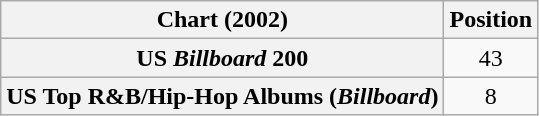<table class="wikitable plainrowheaders" style="text-align:center">
<tr>
<th>Chart (2002)</th>
<th>Position</th>
</tr>
<tr>
<th scope="row">US <em>Billboard</em> 200</th>
<td>43</td>
</tr>
<tr>
<th scope="row">US Top R&B/Hip-Hop Albums (<em>Billboard</em>)</th>
<td>8</td>
</tr>
</table>
